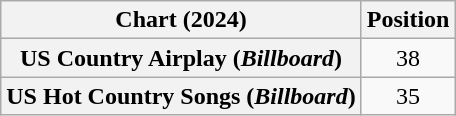<table class="wikitable sortable plainrowheaders" style="text-align:center">
<tr>
<th scope="col">Chart (2024)</th>
<th scope="col">Position</th>
</tr>
<tr>
<th scope="row">US Country Airplay (<em>Billboard</em>)</th>
<td>38</td>
</tr>
<tr>
<th scope="row">US Hot Country Songs (<em>Billboard</em>)</th>
<td>35</td>
</tr>
</table>
